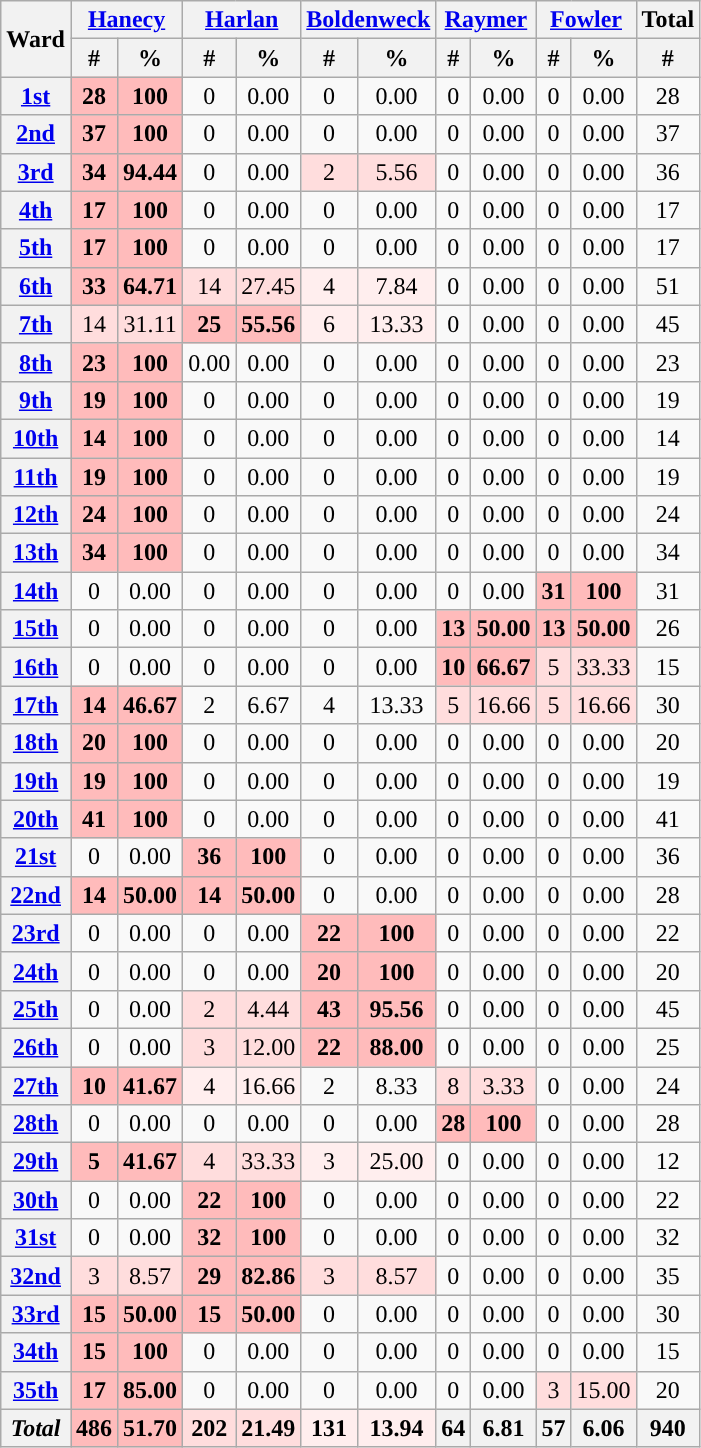<table class="wikitable mw-collapsible mw-collapsed" style="text-align: center">
<tr>
<th rowspan=2>Ward</th>
<th colspan=2><a href='#'>Hanecy</a></th>
<th colspan=2><a href='#'>Harlan</a></th>
<th colspan=2><a href='#'>Boldenweck</a></th>
<th colspan=2><a href='#'>Raymer</a></th>
<th colspan=2><a href='#'>Fowler</a></th>
<th>Total</th>
</tr>
<tr>
<th>#</th>
<th>%</th>
<th>#</th>
<th>%</th>
<th>#</th>
<th>%</th>
<th>#</th>
<th>%</th>
<th>#</th>
<th>%</th>
<th>#</th>
</tr>
<tr>
<th><a href='#'>1st</a></th>
<td style="background:#fbb;"><strong>28</strong></td>
<td style="background:#fbb;"><strong>100</strong></td>
<td>0</td>
<td>0.00</td>
<td>0</td>
<td>0.00</td>
<td>0</td>
<td>0.00</td>
<td>0</td>
<td>0.00</td>
<td>28</td>
</tr>
<tr>
<th><a href='#'>2nd</a></th>
<td style="background:#fbb;"><strong>37</strong></td>
<td style="background:#fbb;"><strong>100</strong></td>
<td>0</td>
<td>0.00</td>
<td>0</td>
<td>0.00</td>
<td>0</td>
<td>0.00</td>
<td>0</td>
<td>0.00</td>
<td>37</td>
</tr>
<tr>
<th><a href='#'>3rd</a></th>
<td style="background:#fbb;"><strong>34</strong></td>
<td style="background:#fbb;"><strong>94.44</strong></td>
<td>0</td>
<td>0.00</td>
<td style="background:#fdd;">2</td>
<td style="background:#fdd;">5.56</td>
<td>0</td>
<td>0.00</td>
<td>0</td>
<td>0.00</td>
<td>36</td>
</tr>
<tr>
<th><a href='#'>4th</a></th>
<td style="background:#fbb;"><strong>17</strong></td>
<td style="background:#fbb;"><strong>100</strong></td>
<td>0</td>
<td>0.00</td>
<td>0</td>
<td>0.00</td>
<td>0</td>
<td>0.00</td>
<td>0</td>
<td>0.00</td>
<td>17</td>
</tr>
<tr>
<th><a href='#'>5th</a></th>
<td style="background:#fbb;"><strong>17</strong></td>
<td style="background:#fbb;"><strong>100</strong></td>
<td>0</td>
<td>0.00</td>
<td>0</td>
<td>0.00</td>
<td>0</td>
<td>0.00</td>
<td>0</td>
<td>0.00</td>
<td>17</td>
</tr>
<tr>
<th><a href='#'>6th</a></th>
<td style="background:#fbb;"><strong>33</strong></td>
<td style="background:#fbb;"><strong>64.71</strong></td>
<td style="background:#fdd;">14</td>
<td style="background:#fdd;">27.45</td>
<td style="background:#fee;">4</td>
<td style="background:#fee;">7.84</td>
<td>0</td>
<td>0.00</td>
<td>0</td>
<td>0.00</td>
<td>51</td>
</tr>
<tr>
<th><a href='#'>7th</a></th>
<td style="background:#fdd;">14</td>
<td style="background:#fdd;">31.11</td>
<td style="background:#fbb;"><strong>25</strong></td>
<td style="background:#fbb;"><strong>55.56</strong></td>
<td style="background:#fee;">6</td>
<td style="background:#fee;">13.33</td>
<td>0</td>
<td>0.00</td>
<td>0</td>
<td>0.00</td>
<td>45</td>
</tr>
<tr>
<th><a href='#'>8th</a></th>
<td style="background:#fbb;"><strong>23</strong></td>
<td style="background:#fbb;"><strong>100</strong></td>
<td>0.00</td>
<td>0.00</td>
<td>0</td>
<td>0.00</td>
<td>0</td>
<td>0.00</td>
<td>0</td>
<td>0.00</td>
<td>23</td>
</tr>
<tr>
<th><a href='#'>9th</a></th>
<td style="background:#fbb;"><strong>19</strong></td>
<td style="background:#fbb;"><strong>100</strong></td>
<td>0</td>
<td>0.00</td>
<td>0</td>
<td>0.00</td>
<td>0</td>
<td>0.00</td>
<td>0</td>
<td>0.00</td>
<td>19</td>
</tr>
<tr>
<th><a href='#'>10th</a></th>
<td style="background:#fbb;"><strong>14</strong></td>
<td style="background:#fbb;"><strong>100</strong></td>
<td>0</td>
<td>0.00</td>
<td>0</td>
<td>0.00</td>
<td>0</td>
<td>0.00</td>
<td>0</td>
<td>0.00</td>
<td>14</td>
</tr>
<tr>
<th><a href='#'>11th</a></th>
<td style="background:#fbb;"><strong>19</strong></td>
<td style="background:#fbb;"><strong>100</strong></td>
<td>0</td>
<td>0.00</td>
<td>0</td>
<td>0.00</td>
<td>0</td>
<td>0.00</td>
<td>0</td>
<td>0.00</td>
<td>19</td>
</tr>
<tr>
<th><a href='#'>12th</a></th>
<td style="background:#fbb;"><strong>24</strong></td>
<td style="background:#fbb;"><strong>100</strong></td>
<td>0</td>
<td>0.00</td>
<td>0</td>
<td>0.00</td>
<td>0</td>
<td>0.00</td>
<td>0</td>
<td>0.00</td>
<td>24</td>
</tr>
<tr>
<th><a href='#'>13th</a></th>
<td style="background:#fbb;"><strong>34</strong></td>
<td style="background:#fbb;"><strong>100</strong></td>
<td>0</td>
<td>0.00</td>
<td>0</td>
<td>0.00</td>
<td>0</td>
<td>0.00</td>
<td>0</td>
<td>0.00</td>
<td>34</td>
</tr>
<tr>
<th><a href='#'>14th</a></th>
<td>0</td>
<td>0.00</td>
<td>0</td>
<td>0.00</td>
<td>0</td>
<td>0.00</td>
<td>0</td>
<td>0.00</td>
<td style="background:#fbb;"><strong>31</strong></td>
<td style="background:#fbb;"><strong>100</strong></td>
<td>31</td>
</tr>
<tr>
<th><a href='#'>15th</a></th>
<td>0</td>
<td>0.00</td>
<td>0</td>
<td>0.00</td>
<td>0</td>
<td>0.00</td>
<td style="background:#fbb;"><strong>13</strong></td>
<td style="background:#fbb;"><strong>50.00</strong></td>
<td style="background:#fbb;"><strong>13</strong></td>
<td style="background:#fbb;"><strong>50.00</strong></td>
<td>26</td>
</tr>
<tr>
<th><a href='#'>16th</a></th>
<td>0</td>
<td>0.00</td>
<td>0</td>
<td>0.00</td>
<td>0</td>
<td>0.00</td>
<td style="background:#fbb;"><strong>10</strong></td>
<td style="background:#fbb;"><strong>66.67</strong></td>
<td style="background:#fdd;">5</td>
<td style="background:#fdd;">33.33</td>
<td>15</td>
</tr>
<tr>
<th><a href='#'>17th</a></th>
<td style="background:#fbb;"><strong>14</strong></td>
<td style="background:#fbb;"><strong>46.67</strong></td>
<td>2</td>
<td>6.67</td>
<td>4</td>
<td>13.33</td>
<td style="background:#fdd;">5</td>
<td style="background:#fdd;">16.66</td>
<td style="background:#fdd;">5</td>
<td style="background:#fdd;">16.66</td>
<td>30</td>
</tr>
<tr>
<th><a href='#'>18th</a></th>
<td style="background:#fbb;"><strong>20</strong></td>
<td style="background:#fbb;"><strong>100</strong></td>
<td>0</td>
<td>0.00</td>
<td>0</td>
<td>0.00</td>
<td>0</td>
<td>0.00</td>
<td>0</td>
<td>0.00</td>
<td>20</td>
</tr>
<tr>
<th><a href='#'>19th</a></th>
<td style="background:#fbb;"><strong>19</strong></td>
<td style="background:#fbb;"><strong>100</strong></td>
<td>0</td>
<td>0.00</td>
<td>0</td>
<td>0.00</td>
<td>0</td>
<td>0.00</td>
<td>0</td>
<td>0.00</td>
<td>19</td>
</tr>
<tr>
<th><a href='#'>20th</a></th>
<td style="background:#fbb;"><strong>41</strong></td>
<td style="background:#fbb;"><strong>100</strong></td>
<td>0</td>
<td>0.00</td>
<td>0</td>
<td>0.00</td>
<td>0</td>
<td>0.00</td>
<td>0</td>
<td>0.00</td>
<td>41</td>
</tr>
<tr>
<th><a href='#'>21st</a></th>
<td>0</td>
<td>0.00</td>
<td style="background:#fbb;"><strong>36</strong></td>
<td style="background:#fbb;"><strong>100</strong></td>
<td>0</td>
<td>0.00</td>
<td>0</td>
<td>0.00</td>
<td>0</td>
<td>0.00</td>
<td>36</td>
</tr>
<tr>
<th><a href='#'>22nd</a></th>
<td style="background:#fbb;"><strong>14</strong></td>
<td style="background:#fbb;"><strong>50.00</strong></td>
<td style="background:#fbb;"><strong>14</strong></td>
<td style="background:#fbb;"><strong>50.00</strong></td>
<td>0</td>
<td>0.00</td>
<td>0</td>
<td>0.00</td>
<td>0</td>
<td>0.00</td>
<td>28</td>
</tr>
<tr>
<th><a href='#'>23rd</a></th>
<td>0</td>
<td>0.00</td>
<td>0</td>
<td>0.00</td>
<td style="background:#fbb;"><strong>22</strong></td>
<td style="background:#fbb;"><strong>100</strong></td>
<td>0</td>
<td>0.00</td>
<td>0</td>
<td>0.00</td>
<td>22</td>
</tr>
<tr>
<th><a href='#'>24th</a></th>
<td>0</td>
<td>0.00</td>
<td>0</td>
<td>0.00</td>
<td style="background:#fbb;"><strong>20</strong></td>
<td style="background:#fbb;"><strong>100</strong></td>
<td>0</td>
<td>0.00</td>
<td>0</td>
<td>0.00</td>
<td>20</td>
</tr>
<tr>
<th><a href='#'>25th</a></th>
<td>0</td>
<td>0.00</td>
<td style="background:#fdd;">2</td>
<td style="background:#fdd;">4.44</td>
<td style="background:#fbb;"><strong>43</strong></td>
<td style="background:#fbb;"><strong>95.56</strong></td>
<td>0</td>
<td>0.00</td>
<td>0</td>
<td>0.00</td>
<td>45</td>
</tr>
<tr>
<th><a href='#'>26th</a></th>
<td>0</td>
<td>0.00</td>
<td style="background:#fdd;">3</td>
<td style="background:#fdd;">12.00</td>
<td style="background:#fbb;"><strong>22</strong></td>
<td style="background:#fbb;"><strong>88.00</strong></td>
<td>0</td>
<td>0.00</td>
<td>0</td>
<td>0.00</td>
<td>25</td>
</tr>
<tr>
<th><a href='#'>27th</a></th>
<td style="background:#fbb;"><strong>10</strong></td>
<td style="background:#fbb;"><strong>41.67</strong></td>
<td style="background:#fee;">4</td>
<td style="background:#fee;">16.66</td>
<td>2</td>
<td>8.33</td>
<td style="background:#fdd;">8</td>
<td style="background:#fdd;">3.33</td>
<td>0</td>
<td>0.00</td>
<td>24</td>
</tr>
<tr>
<th><a href='#'>28th</a></th>
<td>0</td>
<td>0.00</td>
<td>0</td>
<td>0.00</td>
<td>0</td>
<td>0.00</td>
<td style="background:#fbb;"><strong>28</strong></td>
<td style="background:#fbb;"><strong>100</strong></td>
<td>0</td>
<td>0.00</td>
<td>28</td>
</tr>
<tr>
<th><a href='#'>29th</a></th>
<td style="background:#fbb;"><strong>5</strong></td>
<td style="background:#fbb;"><strong>41.67</strong></td>
<td style="background:#fdd;">4</td>
<td style="background:#fdd;">33.33</td>
<td style="background:#fee;">3</td>
<td style="background:#fee;">25.00</td>
<td>0</td>
<td>0.00</td>
<td>0</td>
<td>0.00</td>
<td>12</td>
</tr>
<tr>
<th><a href='#'>30th</a></th>
<td>0</td>
<td>0.00</td>
<td style="background:#fbb;"><strong>22</strong></td>
<td style="background:#fbb;"><strong>100</strong></td>
<td>0</td>
<td>0.00</td>
<td>0</td>
<td>0.00</td>
<td>0</td>
<td>0.00</td>
<td>22</td>
</tr>
<tr>
<th><a href='#'>31st</a></th>
<td>0</td>
<td>0.00</td>
<td style="background:#fbb;"><strong>32</strong></td>
<td style="background:#fbb;"><strong>100</strong></td>
<td>0</td>
<td>0.00</td>
<td>0</td>
<td>0.00</td>
<td>0</td>
<td>0.00</td>
<td>32</td>
</tr>
<tr>
<th><a href='#'>32nd</a></th>
<td style="background:#fdd;">3</td>
<td style="background:#fdd;">8.57</td>
<td style="background:#fbb;"><strong>29</strong></td>
<td style="background:#fbb;"><strong>82.86</strong></td>
<td style="background:#fdd;">3</td>
<td style="background:#fdd;">8.57</td>
<td>0</td>
<td>0.00</td>
<td>0</td>
<td>0.00</td>
<td>35</td>
</tr>
<tr>
<th><a href='#'>33rd</a></th>
<td style="background:#fbb;"><strong>15</strong></td>
<td style="background:#fbb;"><strong>50.00</strong></td>
<td style="background:#fbb;"><strong>15</strong></td>
<td style="background:#fbb;"><strong>50.00</strong></td>
<td>0</td>
<td>0.00</td>
<td>0</td>
<td>0.00</td>
<td>0</td>
<td>0.00</td>
<td>30</td>
</tr>
<tr>
<th><a href='#'>34th</a></th>
<td style="background:#fbb;"><strong>15</strong></td>
<td style="background:#fbb;"><strong>100</strong></td>
<td>0</td>
<td>0.00</td>
<td>0</td>
<td>0.00</td>
<td>0</td>
<td>0.00</td>
<td>0</td>
<td>0.00</td>
<td>15</td>
</tr>
<tr>
<th><a href='#'>35th</a></th>
<td style="background:#fbb;"><strong>17</strong></td>
<td style="background:#fbb;"><strong>85.00</strong></td>
<td>0</td>
<td>0.00</td>
<td>0</td>
<td>0.00</td>
<td>0</td>
<td>0.00</td>
<td style="background:#fdd;">3</td>
<td style="background:#fdd;">15.00</td>
<td>20</td>
</tr>
<tr>
<th><em>Total</em></th>
<th style="background:#fbb;">486</th>
<th style="background:#fbb;">51.70</th>
<th style="background:#fdd;">202</th>
<th style="background:#fdd;">21.49</th>
<th style="background:#fee;">131</th>
<th style="background:#fee;">13.94</th>
<th>64</th>
<th>6.81</th>
<th>57</th>
<th>6.06</th>
<th>940</th>
</tr>
</table>
